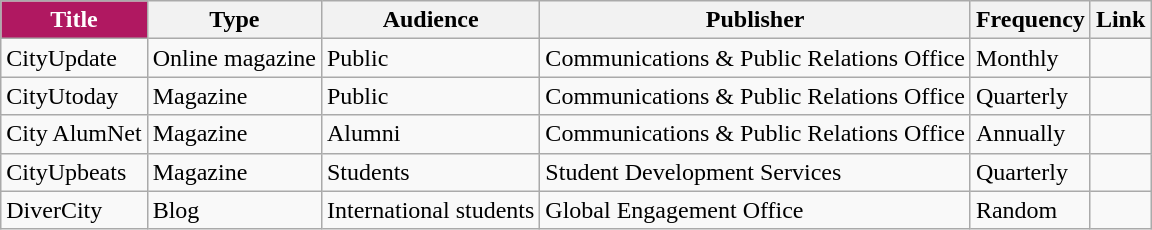<table class="wikitable">
<tr>
<th style="background:#B01861;color:white">Title</th>
<th>Type</th>
<th>Audience</th>
<th>Publisher</th>
<th>Frequency</th>
<th>Link</th>
</tr>
<tr>
<td>CityUpdate</td>
<td>Online magazine</td>
<td>Public</td>
<td>Communications & Public Relations Office</td>
<td>Monthly</td>
<td></td>
</tr>
<tr>
<td>CityUtoday</td>
<td>Magazine</td>
<td>Public</td>
<td>Communications & Public Relations Office</td>
<td>Quarterly</td>
<td></td>
</tr>
<tr>
<td>City AlumNet</td>
<td>Magazine</td>
<td>Alumni</td>
<td>Communications & Public Relations Office</td>
<td>Annually</td>
<td></td>
</tr>
<tr>
<td>CityUpbeats</td>
<td>Magazine</td>
<td>Students</td>
<td>Student Development Services</td>
<td>Quarterly</td>
<td></td>
</tr>
<tr>
<td>DiverCity</td>
<td>Blog</td>
<td>International students</td>
<td>Global Engagement Office</td>
<td>Random</td>
<td></td>
</tr>
</table>
